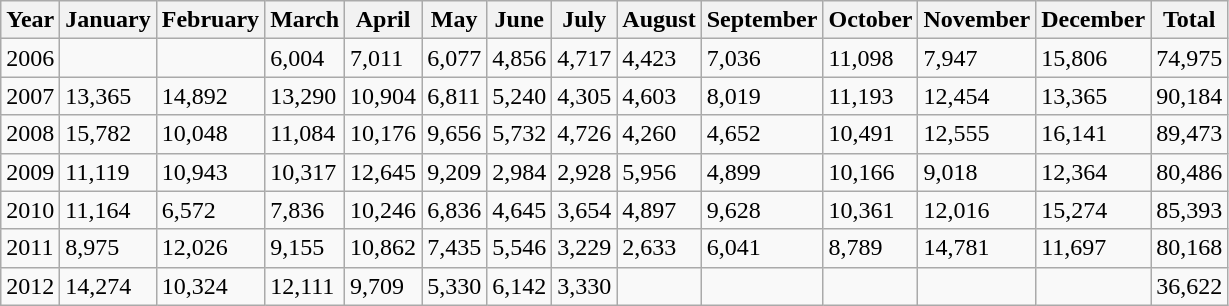<table class="wikitable">
<tr>
<th>Year</th>
<th>January</th>
<th>February</th>
<th>March</th>
<th>April</th>
<th>May</th>
<th>June</th>
<th>July</th>
<th>August</th>
<th>September</th>
<th>October</th>
<th>November</th>
<th>December</th>
<th>Total</th>
</tr>
<tr>
<td>2006</td>
<td></td>
<td></td>
<td>6,004</td>
<td>7,011</td>
<td>6,077</td>
<td>4,856</td>
<td>4,717</td>
<td>4,423</td>
<td>7,036</td>
<td>11,098</td>
<td>7,947</td>
<td>15,806</td>
<td>74,975</td>
</tr>
<tr>
<td>2007</td>
<td>13,365</td>
<td>14,892</td>
<td>13,290</td>
<td>10,904</td>
<td>6,811</td>
<td>5,240</td>
<td>4,305</td>
<td>4,603</td>
<td>8,019</td>
<td>11,193</td>
<td>12,454</td>
<td>13,365</td>
<td>90,184</td>
</tr>
<tr>
<td>2008</td>
<td>15,782</td>
<td>10,048</td>
<td>11,084</td>
<td>10,176</td>
<td>9,656</td>
<td>5,732</td>
<td>4,726</td>
<td>4,260</td>
<td>4,652</td>
<td>10,491</td>
<td>12,555</td>
<td>16,141</td>
<td>89,473</td>
</tr>
<tr>
<td>2009</td>
<td>11,119</td>
<td>10,943</td>
<td>10,317</td>
<td>12,645</td>
<td>9,209</td>
<td>2,984</td>
<td>2,928</td>
<td>5,956</td>
<td>4,899</td>
<td>10,166</td>
<td>9,018</td>
<td>12,364</td>
<td>80,486</td>
</tr>
<tr>
<td>2010</td>
<td>11,164</td>
<td>6,572</td>
<td>7,836</td>
<td>10,246</td>
<td>6,836</td>
<td>4,645</td>
<td>3,654</td>
<td>4,897</td>
<td>9,628</td>
<td>10,361</td>
<td>12,016</td>
<td>15,274</td>
<td>85,393</td>
</tr>
<tr>
<td>2011</td>
<td>8,975</td>
<td>12,026</td>
<td>9,155</td>
<td>10,862</td>
<td>7,435</td>
<td>5,546</td>
<td>3,229</td>
<td>2,633</td>
<td>6,041</td>
<td>8,789</td>
<td>14,781</td>
<td>11,697</td>
<td>80,168</td>
</tr>
<tr>
<td>2012</td>
<td>14,274</td>
<td>10,324</td>
<td>12,111</td>
<td>9,709</td>
<td>5,330</td>
<td>6,142</td>
<td>3,330</td>
<td></td>
<td></td>
<td></td>
<td></td>
<td></td>
<td>36,622</td>
</tr>
</table>
